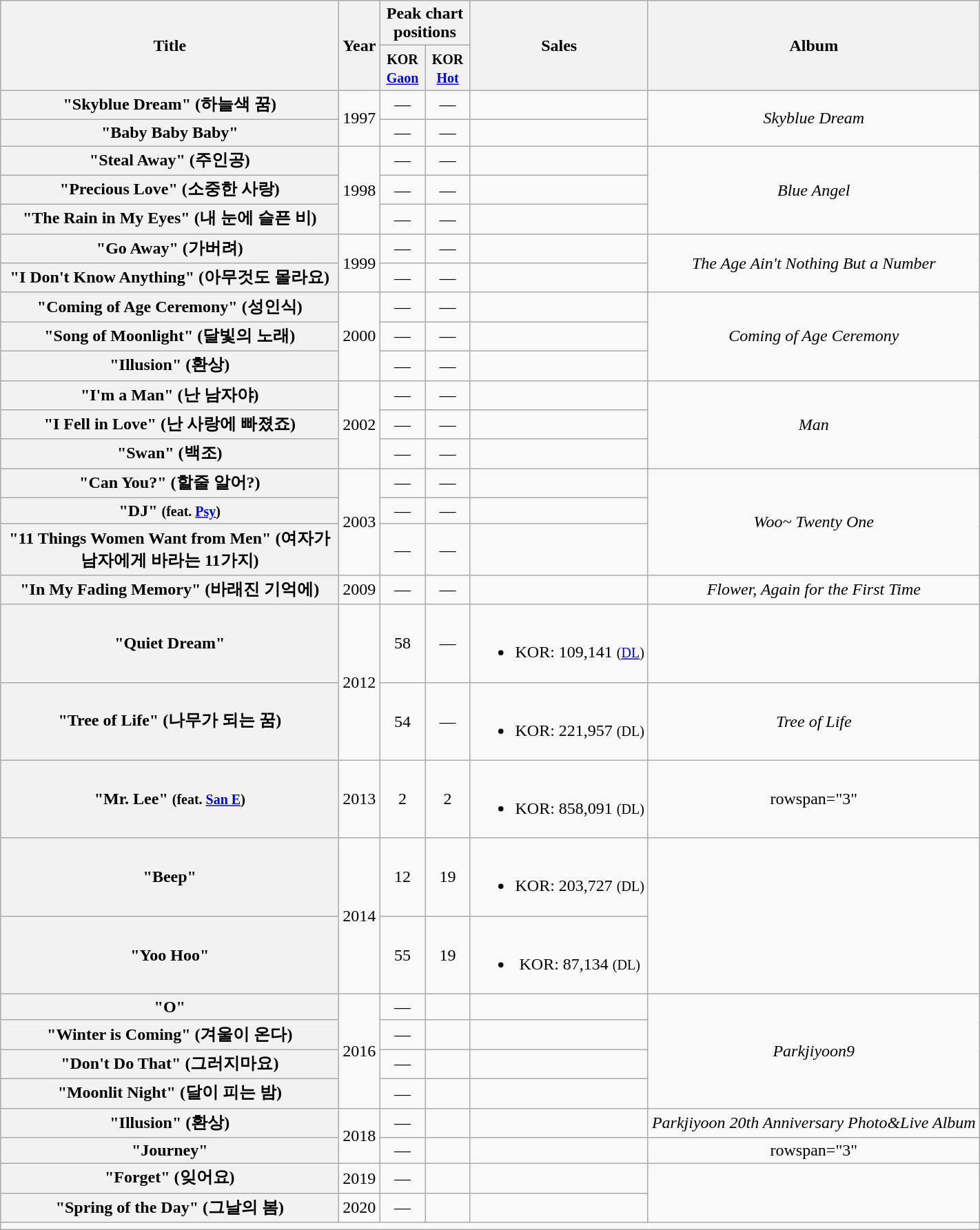<table class="wikitable plainrowheaders" style="text-align:center;">
<tr>
<th scope="col" rowspan="2 "style="width:20em;">Title</th>
<th scope="col" rowspan="2">Year</th>
<th colspan="2" scope="col" style="width:5em;">Peak chart positions</th>
<th scope="col" rowspan="2">Sales</th>
<th scope="col" rowspan="2">Album</th>
</tr>
<tr>
<th><small>KOR<br><a href='#'>Gaon</a><br></small></th>
<th><small>KOR<br><a href='#'>Hot</a><br></small></th>
</tr>
<tr>
<th scope="row">"Skyblue Dream" (하늘색 꿈)</th>
<td rowspan="2">1997</td>
<td>—</td>
<td>—</td>
<td></td>
<td rowspan="2"><em>Skyblue Dream</em></td>
</tr>
<tr>
<th scope="row">"Baby Baby Baby"</th>
<td>—</td>
<td>—</td>
<td></td>
</tr>
<tr>
<th scope="row">"Steal Away" (주인공)</th>
<td rowspan="3">1998</td>
<td>—</td>
<td>—</td>
<td></td>
<td rowspan="3"><em>Blue Angel</em></td>
</tr>
<tr>
<th scope="row">"Precious Love" (소중한 사랑)</th>
<td>—</td>
<td>—</td>
<td></td>
</tr>
<tr>
<th scope="row">"The Rain in My Eyes" (내 눈에 슬픈 비)</th>
<td>—</td>
<td>—</td>
<td></td>
</tr>
<tr>
<th scope="row">"Go Away" (가버려)</th>
<td rowspan="2">1999</td>
<td>—</td>
<td>—</td>
<td></td>
<td rowspan="2"><em>The Age Ain't Nothing But a Number</em></td>
</tr>
<tr>
<th scope="row">"I Don't Know Anything" (아무것도 몰라요)</th>
<td>—</td>
<td>—</td>
<td></td>
</tr>
<tr>
<th scope="row">"Coming of Age Ceremony" (성인식)</th>
<td rowspan="3">2000</td>
<td>—</td>
<td>—</td>
<td></td>
<td rowspan="3"><em>Coming of Age Ceremony</em></td>
</tr>
<tr>
<th scope="row">"Song of Moonlight" (달빛의 노래)</th>
<td>—</td>
<td>—</td>
<td></td>
</tr>
<tr>
<th scope="row">"Illusion" (환상)</th>
<td>—</td>
<td>—</td>
<td></td>
</tr>
<tr>
<th scope="row">"I'm a Man" (난 남자야)</th>
<td rowspan="3">2002</td>
<td>—</td>
<td>—</td>
<td></td>
<td rowspan="3"><em>Man</em></td>
</tr>
<tr>
<th scope="row">"I Fell in Love" (난 사랑에 빠졌죠)</th>
<td>—</td>
<td>—</td>
<td></td>
</tr>
<tr>
<th scope="row">"Swan" (백조)</th>
<td>—</td>
<td>—</td>
<td></td>
</tr>
<tr>
<th scope="row">"Can You?" (할줄 알어?)</th>
<td rowspan="3">2003</td>
<td>—</td>
<td>—</td>
<td></td>
<td rowspan="3"><em>Woo~ Twenty One</em></td>
</tr>
<tr>
<th scope="row">"DJ" <small>(feat. <a href='#'>Psy</a>)</small></th>
<td>—</td>
<td>—</td>
<td></td>
</tr>
<tr>
<th scope="row">"11 Things Women Want from Men" (여자가 남자에게 바라는 11가지)</th>
<td>—</td>
<td>—</td>
<td></td>
</tr>
<tr>
<th scope="row">"In My Fading Memory" (바래진 기억에)</th>
<td>2009</td>
<td>—</td>
<td>—</td>
<td></td>
<td><em>Flower, Again for the First Time</em></td>
</tr>
<tr>
<th scope="row">"Quiet Dream"</th>
<td rowspan="2">2012</td>
<td>58</td>
<td>—</td>
<td><br><ul><li>KOR: 109,141 <small>(<a href='#'>DL</a>)</small></li></ul></td>
<td></td>
</tr>
<tr>
<th scope="row">"Tree of Life" (나무가 되는 꿈)</th>
<td>54</td>
<td>—</td>
<td><br><ul><li>KOR: 221,957 <small>(DL)</small></li></ul></td>
<td><em>Tree of Life</em></td>
</tr>
<tr>
<th scope="row">"Mr. Lee" <small>(feat. <a href='#'>San E</a>)</small></th>
<td>2013</td>
<td>2</td>
<td>2</td>
<td><br><ul><li>KOR: 858,091 <small>(DL)</small></li></ul></td>
<td>rowspan="3" </td>
</tr>
<tr>
<th scope="row">"Beep"</th>
<td rowspan="2">2014</td>
<td>12</td>
<td>19</td>
<td><br><ul><li>KOR: 203,727 <small>(DL)</small></li></ul></td>
</tr>
<tr>
<th scope="row">"Yoo Hoo"</th>
<td>55</td>
<td>19</td>
<td><br><ul><li>KOR: 87,134 <small>(DL)</small></li></ul></td>
</tr>
<tr>
<th scope="row">"O"</th>
<td rowspan="4">2016</td>
<td>—</td>
<td></td>
<td></td>
<td rowspan="4"><em>Parkjiyoon9</em></td>
</tr>
<tr>
<th scope="row">"Winter is Coming" (겨울이 온다)</th>
<td>—</td>
<td></td>
<td></td>
</tr>
<tr>
<th scope="row">"Don't Do That" (그러지마요)</th>
<td>—</td>
<td></td>
<td></td>
</tr>
<tr>
<th scope="row">"Moonlit Night" (달이 피는 밤)</th>
<td>—</td>
<td></td>
<td></td>
</tr>
<tr>
<th scope="row">"Illusion" (환상)</th>
<td rowspan="2">2018</td>
<td>—</td>
<td></td>
<td></td>
<td><em>Parkjiyoon 20th Anniversary Photo&Live Album</em></td>
</tr>
<tr>
<th scope="row">"Journey"</th>
<td>—</td>
<td></td>
<td></td>
<td>rowspan="3" </td>
</tr>
<tr>
<th scope="row">"Forget" (잊어요)</th>
<td>2019</td>
<td>—</td>
<td></td>
<td></td>
</tr>
<tr>
<th scope="row">"Spring of the Day" (그날의 봄)</th>
<td rowspan="1">2020</td>
<td>—</td>
<td></td>
<td></td>
</tr>
<tr>
<td colspan="6"></td>
</tr>
</table>
